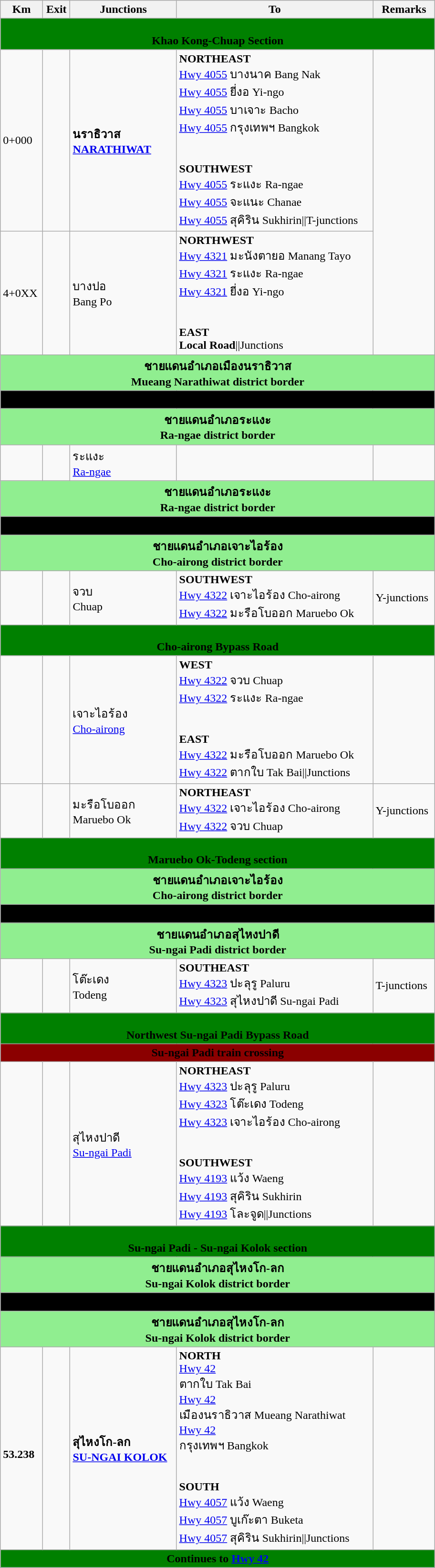<table class="wikitable">
<tr>
<th>Km</th>
<th>Exit</th>
<th>Junctions</th>
<th>To</th>
<th>Remarks</th>
</tr>
<tr>
<td colspan="6" style="width:600px; text-align:center; background:green;"><strong><br><span>Khao Kong-Chuap Section</span></strong></td>
</tr>
<tr>
<td>0+000</td>
<td></td>
<td><strong>นราธิวาส</strong><br><strong><a href='#'>NARATHIWAT</a></strong></td>
<td><strong>NORTHEAST</strong><br> <a href='#'>Hwy 4055</a> บางนาค Bang Nak<br> <a href='#'>Hwy 4055</a> ยี่งอ Yi-ngo<br> <a href='#'>Hwy 4055</a> บาเจาะ Bacho<br> <a href='#'>Hwy 4055</a> กรุงเทพฯ Bangkok<br><br><br>
<strong>SOUTHWEST</strong><br> <a href='#'>Hwy 4055</a> ระแงะ Ra-ngae<br> <a href='#'>Hwy 4055</a> จะแนะ Chanae<br> <a href='#'>Hwy 4055</a> สุคิริน Sukhirin||T-junctions</td>
</tr>
<tr>
<td>4+0XX</td>
<td></td>
<td>บางปอ<br>Bang Po</td>
<td><strong>NORTHWEST</strong><br> <a href='#'>Hwy 4321</a> มะนังตายอ Manang Tayo<br> <a href='#'>Hwy 4321</a> ระแงะ Ra-ngae<br> <a href='#'>Hwy 4321</a> ยี่งอ Yi-ngo<br><br><br>
<strong>EAST</strong><br><strong>Local Road</strong>||Junctions</td>
</tr>
<tr>
<td colspan="6" style="width:600px; text-align:center; background:lightgreen;"><strong><span>ชายแดนอำเภอเมืองนราธิวาส<br>Mueang Narathiwat district border</span></strong></td>
</tr>
<tr>
<td colspan="6" style="width:600px; text-align:center; background:black;"><strong><span>Mueang Narathiwat-Ra-ngae border</span></strong></td>
</tr>
<tr>
<td colspan="6" style="width:600px; text-align:center; background:lightgreen;"><strong><span>ชายแดนอำเภอระแงะ<br>Ra-ngae district border</span></strong></td>
</tr>
<tr>
<td></td>
<td></td>
<td>ระแงะ<br><a href='#'>Ra-ngae</a></td>
<td></td>
<td></td>
</tr>
<tr>
<td colspan="6" style="width:600px; text-align:center; background:lightgreen;"><strong><span>ชายแดนอำเภอระแงะ<br>Ra-ngae district border</span></strong></td>
</tr>
<tr>
<td colspan="6" style="width:600px; text-align:center; background:black;"><strong><span>Ra-ngae - Cho-airong border</span></strong></td>
</tr>
<tr>
<td colspan="6" style="width:600px; text-align:center; background:lightgreen;"><strong><span>ชายแดนอำเภอเจาะไอร้อง<br>Cho-airong district border</span></strong></td>
</tr>
<tr>
<td></td>
<td></td>
<td>จวบ<br>Chuap</td>
<td><strong>SOUTHWEST</strong><br> <a href='#'>Hwy 4322</a> เจาะไอร้อง Cho-airong<br> <a href='#'>Hwy 4322</a> มะรือโบออก Maruebo Ok</td>
<td>Y-junctions</td>
</tr>
<tr>
<td colspan="6" style="width:600px; text-align:center; background:green;"><strong><br><span>Cho-airong Bypass Road</span></strong></td>
</tr>
<tr>
<td></td>
<td></td>
<td>เจาะไอร้อง<br><a href='#'>Cho-airong</a></td>
<td><strong>WEST</strong><br> <a href='#'>Hwy 4322</a> จวบ Chuap<br> <a href='#'>Hwy 4322</a> ระแงะ Ra-ngae<br><br><br>
<strong>EAST</strong><br> <a href='#'>Hwy 4322</a> มะรือโบออก Maruebo Ok<br> <a href='#'>Hwy 4322</a> ตากใบ Tak Bai||Junctions</td>
</tr>
<tr>
<td></td>
<td></td>
<td>มะรือโบออก<br>Maruebo Ok</td>
<td><strong>NORTHEAST</strong><br> <a href='#'>Hwy 4322</a> เจาะไอร้อง Cho-airong<br> <a href='#'>Hwy 4322</a> จวบ Chuap</td>
<td>Y-junctions</td>
</tr>
<tr>
<td colspan="6" style="width:600px; text-align:center; background:green;"><strong><br><span>Maruebo Ok-Todeng section</span></strong></td>
</tr>
<tr>
<td colspan="6" style="width:600px; text-align:center; background:lightgreen;"><strong><span>ชายแดนอำเภอเจาะไอร้อง<br>Cho-airong district border</span></strong></td>
</tr>
<tr>
<td colspan="6" style="width:600px; text-align:center; background:black;"><strong><span>Cho-airong - Su-ngai Padi border</span></strong></td>
</tr>
<tr>
<td colspan="6" style="width:600px; text-align:center; background:lightgreen;"><strong><span>ชายแดนอำเภอสุไหงปาดี<br>Su-ngai Padi district border</span></strong></td>
</tr>
<tr>
<td></td>
<td></td>
<td>โต๊ะเดง<br>Todeng</td>
<td><strong>SOUTHEAST</strong><br> <a href='#'>Hwy 4323</a> ปะลุรู Paluru<br> <a href='#'>Hwy 4323</a> สุไหงปาดี Su-ngai Padi</td>
<td>T-junctions</td>
</tr>
<tr>
<td colspan="6" style="width:600px; text-align:center; background:green;"><strong><br><span>Northwest Su-ngai Padi Bypass Road</span></strong></td>
</tr>
<tr>
<td colspan="6" style="width:600px; text-align:center; background:darkred;"><strong><span>Su-ngai Padi train crossing</span></strong></td>
</tr>
<tr>
<td></td>
<td></td>
<td>สุไหงปาดี<br><a href='#'>Su-ngai Padi</a></td>
<td><strong>NORTHEAST</strong><br> <a href='#'>Hwy 4323</a> ปะลุรู Paluru<br> <a href='#'>Hwy 4323</a> โต๊ะเดง Todeng<br> <a href='#'>Hwy 4323</a> เจาะไอร้อง Cho-airong<br><br><br>
<strong>SOUTHWEST</strong><br> <a href='#'>Hwy 4193</a> แว้ง Waeng <br> <a href='#'>Hwy 4193</a> สุคิริน Sukhirin<br> <a href='#'>Hwy 4193</a> โละจูด||Junctions</td>
</tr>
<tr>
<td colspan="6" style="width:600px; text-align:center; background:green;"><strong><br><span>Su-ngai Padi - Su-ngai Kolok section</span></strong></td>
</tr>
<tr>
<td colspan="6" style="width:600px; text-align:center; background:lightgreen;"><strong><span>ชายแดนอำเภอสุไหงโก-ลก<br>Su-ngai Kolok district border</span></strong></td>
</tr>
<tr>
<td colspan="6" style="width:600px; text-align:center; background:black;"><strong><span>Su-ngai Padi - Su-ngai Kolok border</span></strong></td>
</tr>
<tr>
<td colspan="6" style="width:600px; text-align:center; background:lightgreen;"><strong><span>ชายแดนอำเภอสุไหงโก-ลก<br>Su-ngai Kolok district border</span></strong></td>
</tr>
<tr>
<td><br><strong>53.238</strong></td>
<td></td>
<td><strong>สุไหงโก-ลก</strong><br><strong><a href='#'>SU-NGAI KOLOK</a></strong></td>
<td><strong>NORTH</strong><br> <a href='#'>Hwy 42</a><br> ตากใบ Tak Bai<br> <a href='#'>Hwy 42</a><br> เมืองนราธิวาส Mueang Narathiwat<br> <a href='#'>Hwy 42</a><br> กรุงเทพฯ Bangkok<br><br><br>
<strong>SOUTH</strong><br> <a href='#'>Hwy 4057</a> แว้ง Waeng<br> <a href='#'>Hwy 4057</a> บูเก๊ะตา Buketa<br> <a href='#'>Hwy 4057</a> สุคิริน Sukhirin||Junctions</td>
</tr>
<tr>
<td colspan="6" style="width:600px; text-align:center; background:green;"><strong><span>Continues to  <a href='#'>Hwy 42</a> </span></strong></td>
</tr>
<tr>
</tr>
</table>
